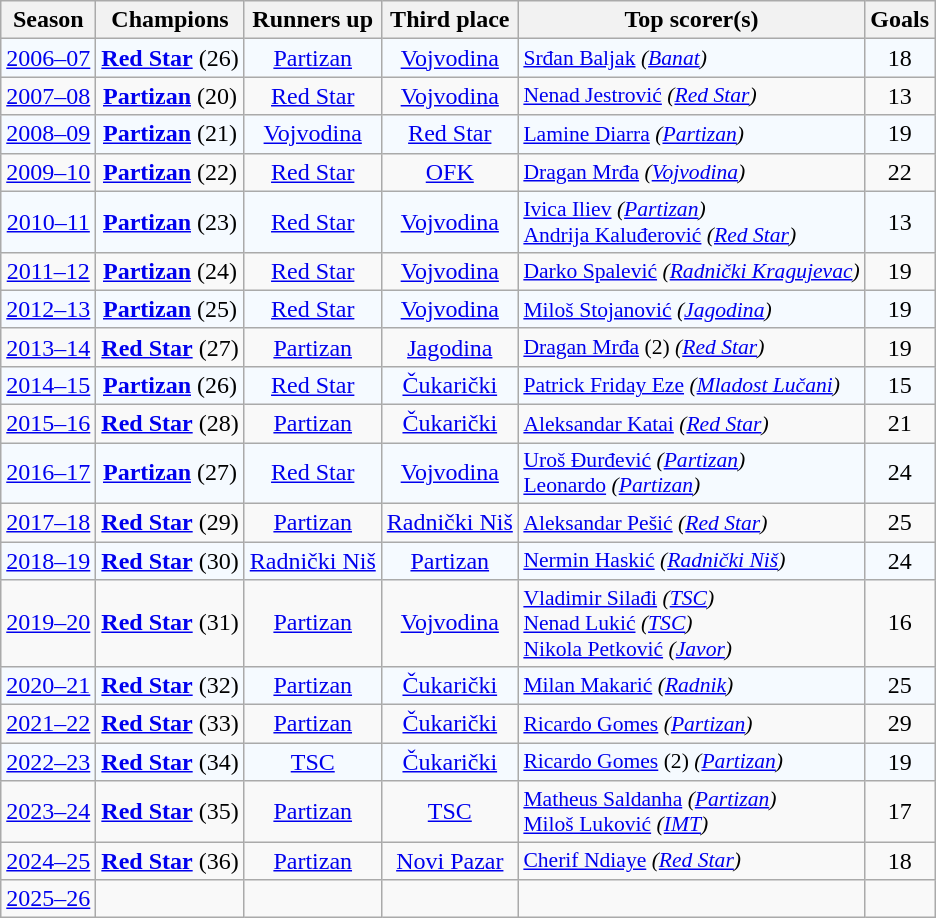<table class="wikitable sortable" style="text-align:center;">
<tr>
<th>Season</th>
<th>Champions</th>
<th>Runners up</th>
<th>Third place</th>
<th>Top scorer(s)</th>
<th>Goals</th>
</tr>
<tr style="background:#f5faff;">
<td><a href='#'>2006–07</a></td>
<td><strong><a href='#'>Red Star</a></strong> (26)</td>
<td><a href='#'>Partizan</a></td>
<td><a href='#'>Vojvodina</a></td>
<td style="font-size: 90%;" align=left> <a href='#'>Srđan Baljak</a> <em>(<a href='#'>Banat</a>)</em></td>
<td>18</td>
</tr>
<tr>
<td><a href='#'>2007–08</a></td>
<td><strong><a href='#'>Partizan</a></strong> (20)</td>
<td><a href='#'>Red Star</a></td>
<td><a href='#'>Vojvodina</a></td>
<td style="font-size: 90%;" align=left> <a href='#'>Nenad Jestrović</a> <em>(<a href='#'>Red Star</a>)</em></td>
<td>13</td>
</tr>
<tr style="background:#f5faff;">
<td><a href='#'>2008–09</a></td>
<td><strong><a href='#'>Partizan</a></strong> (21)</td>
<td><a href='#'>Vojvodina</a></td>
<td><a href='#'>Red Star</a></td>
<td style="font-size: 90%;" align=left> <a href='#'>Lamine Diarra</a> <em>(<a href='#'>Partizan</a>)</em></td>
<td>19</td>
</tr>
<tr>
<td><a href='#'>2009–10</a></td>
<td><strong><a href='#'>Partizan</a></strong> (22)</td>
<td><a href='#'>Red Star</a></td>
<td><a href='#'>OFK</a></td>
<td style="font-size: 90%;" align=left> <a href='#'>Dragan Mrđa</a> <em> (<a href='#'>Vojvodina</a>)</em></td>
<td>22</td>
</tr>
<tr style="background:#f5faff;">
<td><a href='#'>2010–11</a></td>
<td><strong><a href='#'>Partizan</a></strong> (23)</td>
<td><a href='#'>Red Star</a></td>
<td><a href='#'>Vojvodina</a></td>
<td style="font-size: 90%;" align=left> <a href='#'>Ivica Iliev</a> <em> (<a href='#'>Partizan</a>)</em><br> <a href='#'>Andrija Kaluđerović</a> <em> (<a href='#'>Red Star</a>)</em></td>
<td>13</td>
</tr>
<tr>
<td><a href='#'>2011–12</a></td>
<td><strong><a href='#'>Partizan</a></strong> (24)</td>
<td><a href='#'>Red Star</a></td>
<td><a href='#'>Vojvodina</a></td>
<td style="font-size: 90%;" align=left> <a href='#'>Darko Spalević</a> <em> (<a href='#'>Radnički Kragujevac</a>)</em></td>
<td>19</td>
</tr>
<tr style="background:#f5faff;">
<td><a href='#'>2012–13</a></td>
<td><strong><a href='#'>Partizan</a></strong> (25)</td>
<td><a href='#'>Red Star</a></td>
<td><a href='#'>Vojvodina</a></td>
<td style="font-size: 90%;" align=left> <a href='#'>Miloš Stojanović</a> <em> (<a href='#'>Jagodina</a>)</em></td>
<td>19</td>
</tr>
<tr>
<td><a href='#'>2013–14</a></td>
<td><strong><a href='#'>Red Star</a></strong> (27)</td>
<td><a href='#'>Partizan</a></td>
<td><a href='#'>Jagodina</a></td>
<td style="font-size: 90%;" align=left> <a href='#'>Dragan Mrđa</a> (2) <em> (<a href='#'>Red Star</a>)</em></td>
<td>19</td>
</tr>
<tr style="background:#f5faff;">
<td><a href='#'>2014–15</a></td>
<td><strong><a href='#'>Partizan</a></strong> (26)</td>
<td><a href='#'>Red Star</a></td>
<td><a href='#'>Čukarički</a></td>
<td style="font-size: 90%;" align=left> <a href='#'>Patrick Friday Eze</a> <em> (<a href='#'>Mladost Lučani</a>)</em></td>
<td>15</td>
</tr>
<tr>
<td><a href='#'>2015–16</a></td>
<td><strong><a href='#'>Red Star</a></strong> (28)</td>
<td><a href='#'>Partizan</a></td>
<td><a href='#'>Čukarički</a></td>
<td style="font-size: 90%;" align=left> <a href='#'>Aleksandar Katai</a> <em> (<a href='#'>Red Star</a>)</em></td>
<td>21</td>
</tr>
<tr style="background:#f5faff;">
<td><a href='#'>2016–17</a></td>
<td><strong><a href='#'>Partizan</a></strong> (27)</td>
<td><a href='#'>Red Star</a></td>
<td><a href='#'>Vojvodina</a></td>
<td style="font-size: 90%;" align=left> <a href='#'>Uroš Đurđević</a> <em> (<a href='#'>Partizan</a>)</em><br> <a href='#'>Leonardo</a> <em> (<a href='#'>Partizan</a>)</em></td>
<td>24</td>
</tr>
<tr>
<td><a href='#'>2017–18</a></td>
<td><strong><a href='#'>Red Star</a></strong> (29)</td>
<td><a href='#'>Partizan</a></td>
<td><a href='#'>Radnički Niš</a></td>
<td style="font-size: 90%;" align=left> <a href='#'>Aleksandar Pešić</a> <em>(<a href='#'>Red Star</a>)</em></td>
<td>25</td>
</tr>
<tr style="background:#f5faff;">
<td><a href='#'>2018–19</a></td>
<td><strong><a href='#'>Red Star</a></strong> (30)</td>
<td><a href='#'>Radnički Niš</a></td>
<td><a href='#'>Partizan</a></td>
<td style="font-size: 90%;" align=left> <a href='#'>Nermin Haskić</a> <em>(<a href='#'>Radnički Niš</a>)</em></td>
<td>24</td>
</tr>
<tr>
<td><a href='#'>2019–20</a></td>
<td><strong><a href='#'>Red Star</a></strong> (31)</td>
<td><a href='#'>Partizan</a></td>
<td><a href='#'>Vojvodina</a></td>
<td style="font-size: 90%;" align=left> <a href='#'>Vladimir Silađi</a> <em> (<a href='#'>TSC</a>)</em><br> <a href='#'>Nenad Lukić</a> <em> (<a href='#'>TSC</a>)</em><br> <a href='#'>Nikola Petković</a> <em> (<a href='#'>Javor</a>)</em></td>
<td>16</td>
</tr>
<tr style="background:#f5faff;">
<td><a href='#'>2020–21</a></td>
<td><strong><a href='#'>Red Star</a></strong> (32)</td>
<td><a href='#'>Partizan</a></td>
<td><a href='#'>Čukarički</a></td>
<td style="font-size: 90%;" align=left> <a href='#'>Milan Makarić</a> <em> (<a href='#'>Radnik</a>)</em></td>
<td>25</td>
</tr>
<tr>
<td><a href='#'>2021–22</a></td>
<td><strong><a href='#'>Red Star</a></strong> (33)</td>
<td><a href='#'>Partizan</a></td>
<td><a href='#'>Čukarički</a></td>
<td style="font-size: 90%;" align=left> <a href='#'>Ricardo Gomes</a> <em> (<a href='#'>Partizan</a>)</em></td>
<td>29</td>
</tr>
<tr style="background:#f5faff;">
<td><a href='#'>2022–23</a></td>
<td><strong><a href='#'>Red Star</a></strong> (34)</td>
<td><a href='#'>TSC</a></td>
<td><a href='#'>Čukarički</a></td>
<td style="font-size: 90%;" align=left> <a href='#'>Ricardo Gomes</a> (2) <em> (<a href='#'>Partizan</a>)</em></td>
<td>19</td>
</tr>
<tr>
<td><a href='#'>2023–24</a></td>
<td><strong><a href='#'>Red Star</a></strong> (35)</td>
<td><a href='#'>Partizan</a></td>
<td><a href='#'>TSC</a></td>
<td style="font-size: 90%;" align=left> <a href='#'>Matheus Saldanha</a> <em> (<a href='#'>Partizan</a>)</em><br> <a href='#'>Miloš Luković</a> <em> (<a href='#'>IMT</a>)</em></td>
<td>17</td>
</tr>
<tr>
<td><a href='#'>2024–25</a></td>
<td><strong><a href='#'>Red Star</a></strong> (36)</td>
<td><a href='#'>Partizan</a></td>
<td><a href='#'>Novi Pazar</a></td>
<td style="font-size: 90%;" align=left> <a href='#'>Cherif Ndiaye</a><em> (<a href='#'>Red Star</a>)</em></td>
<td>18</td>
</tr>
<tr>
<td><a href='#'>2025–26</a></td>
<td></td>
<td></td>
<td></td>
<td></td>
<td></td>
</tr>
</table>
